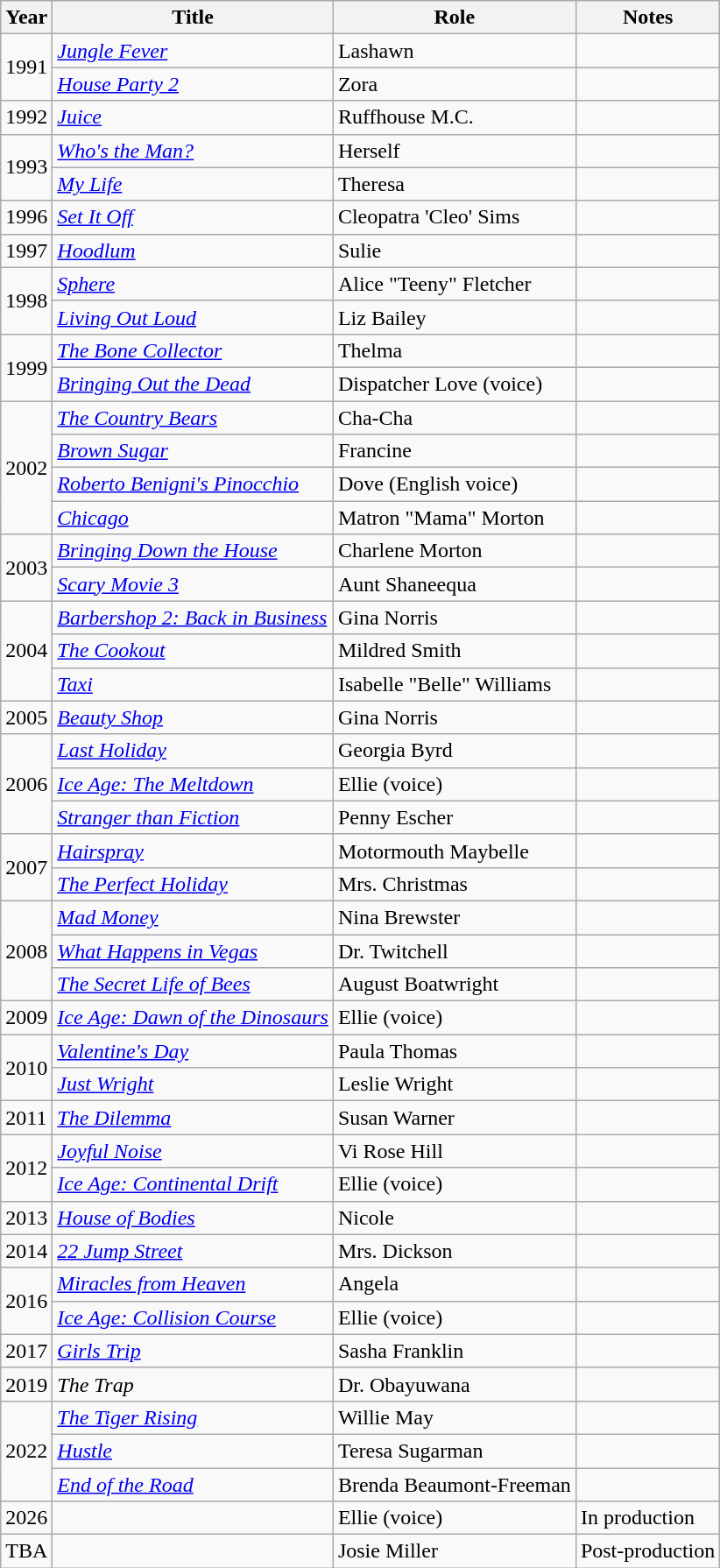<table class="wikitable plainrowheaders sortable">
<tr>
<th>Year</th>
<th>Title</th>
<th>Role</th>
<th>Notes</th>
</tr>
<tr>
<td rowspan=2>1991</td>
<td><em><a href='#'>Jungle Fever</a></em></td>
<td>Lashawn</td>
<td></td>
</tr>
<tr>
<td><em><a href='#'>House Party 2</a></em></td>
<td>Zora</td>
<td></td>
</tr>
<tr>
<td>1992</td>
<td><em><a href='#'>Juice</a></em></td>
<td>Ruffhouse M.C.</td>
<td></td>
</tr>
<tr>
<td rowspan=2>1993</td>
<td><em><a href='#'>Who's the Man?</a></em></td>
<td>Herself</td>
<td></td>
</tr>
<tr>
<td><em><a href='#'>My Life</a></em></td>
<td>Theresa</td>
<td></td>
</tr>
<tr>
<td>1996</td>
<td><em><a href='#'>Set It Off</a></em></td>
<td>Cleopatra 'Cleo' Sims</td>
<td></td>
</tr>
<tr>
<td>1997</td>
<td><em><a href='#'>Hoodlum</a></em></td>
<td>Sulie</td>
<td></td>
</tr>
<tr>
<td rowspan=2>1998</td>
<td><em><a href='#'>Sphere</a></em></td>
<td>Alice "Teeny" Fletcher</td>
<td></td>
</tr>
<tr>
<td><em><a href='#'>Living Out Loud</a></em></td>
<td>Liz Bailey</td>
<td></td>
</tr>
<tr>
<td rowspan=2>1999</td>
<td><em><a href='#'>The Bone Collector</a></em></td>
<td>Thelma</td>
<td></td>
</tr>
<tr>
<td><em><a href='#'>Bringing Out the Dead</a></em></td>
<td>Dispatcher Love (voice)</td>
<td></td>
</tr>
<tr>
<td rowspan=4>2002</td>
<td><em><a href='#'>The Country Bears</a></em></td>
<td>Cha-Cha</td>
<td></td>
</tr>
<tr>
<td><em><a href='#'>Brown Sugar</a></em></td>
<td>Francine</td>
<td></td>
</tr>
<tr>
<td><em><a href='#'>Roberto Benigni's Pinocchio</a></em></td>
<td>Dove (English voice)</td>
<td></td>
</tr>
<tr>
<td><em><a href='#'>Chicago</a></em></td>
<td>Matron "Mama" Morton</td>
<td></td>
</tr>
<tr>
<td rowspan=2>2003</td>
<td><em><a href='#'>Bringing Down the House</a></em></td>
<td>Charlene Morton</td>
<td></td>
</tr>
<tr>
<td><em><a href='#'>Scary Movie 3</a></em></td>
<td>Aunt Shaneequa</td>
<td></td>
</tr>
<tr>
<td rowspan=3>2004</td>
<td><em><a href='#'>Barbershop 2: Back in Business</a></em></td>
<td>Gina Norris</td>
<td></td>
</tr>
<tr>
<td><em><a href='#'>The Cookout</a></em></td>
<td>Mildred Smith</td>
<td></td>
</tr>
<tr>
<td><em><a href='#'>Taxi</a></em></td>
<td>Isabelle "Belle" Williams</td>
<td></td>
</tr>
<tr>
<td>2005</td>
<td><em><a href='#'>Beauty Shop</a></em></td>
<td>Gina Norris</td>
<td></td>
</tr>
<tr>
<td rowspan=3>2006</td>
<td><em><a href='#'>Last Holiday</a></em></td>
<td>Georgia Byrd</td>
<td></td>
</tr>
<tr>
<td><em><a href='#'>Ice Age: The Meltdown</a></em></td>
<td>Ellie (voice)</td>
<td></td>
</tr>
<tr>
<td><em><a href='#'>Stranger than Fiction</a></em></td>
<td>Penny Escher</td>
<td></td>
</tr>
<tr>
<td rowspan=2>2007</td>
<td><em><a href='#'>Hairspray</a></em></td>
<td>Motormouth Maybelle</td>
<td></td>
</tr>
<tr>
<td><em><a href='#'>The Perfect Holiday</a></em></td>
<td>Mrs. Christmas</td>
<td></td>
</tr>
<tr>
<td rowspan=3>2008</td>
<td><em><a href='#'>Mad Money</a></em></td>
<td>Nina Brewster</td>
<td></td>
</tr>
<tr>
<td><em><a href='#'>What Happens in Vegas</a></em></td>
<td>Dr. Twitchell</td>
<td></td>
</tr>
<tr>
<td><em><a href='#'>The Secret Life of Bees</a></em></td>
<td>August Boatwright</td>
<td></td>
</tr>
<tr>
<td>2009</td>
<td><em><a href='#'>Ice Age: Dawn of the Dinosaurs</a></em></td>
<td>Ellie (voice)</td>
<td></td>
</tr>
<tr>
<td rowspan=2>2010</td>
<td><em><a href='#'>Valentine's Day</a></em></td>
<td>Paula Thomas</td>
<td></td>
</tr>
<tr>
<td><em><a href='#'>Just Wright</a></em></td>
<td>Leslie Wright</td>
<td></td>
</tr>
<tr>
<td>2011</td>
<td><em><a href='#'>The Dilemma</a></em></td>
<td>Susan Warner</td>
<td></td>
</tr>
<tr>
<td rowspan=2>2012</td>
<td><em><a href='#'>Joyful Noise</a></em></td>
<td>Vi Rose Hill</td>
<td></td>
</tr>
<tr>
<td><em><a href='#'>Ice Age: Continental Drift</a></em></td>
<td>Ellie (voice)</td>
<td></td>
</tr>
<tr>
<td>2013</td>
<td><em><a href='#'>House of Bodies</a></em></td>
<td>Nicole</td>
<td></td>
</tr>
<tr>
<td>2014</td>
<td><em><a href='#'>22 Jump Street</a></em></td>
<td>Mrs. Dickson</td>
<td></td>
</tr>
<tr>
<td rowspan=2>2016</td>
<td><em><a href='#'>Miracles from Heaven</a></em></td>
<td>Angela</td>
<td></td>
</tr>
<tr>
<td><em><a href='#'>Ice Age: Collision Course</a></em></td>
<td>Ellie (voice)</td>
<td></td>
</tr>
<tr>
<td>2017</td>
<td><em><a href='#'>Girls Trip</a></em></td>
<td>Sasha Franklin</td>
<td></td>
</tr>
<tr>
<td>2019</td>
<td><em>The Trap</em></td>
<td>Dr. Obayuwana</td>
<td></td>
</tr>
<tr>
<td rowspan=3>2022</td>
<td><em><a href='#'>The Tiger Rising</a></em></td>
<td>Willie May</td>
<td></td>
</tr>
<tr>
<td><em><a href='#'>Hustle</a></em></td>
<td>Teresa Sugarman</td>
<td></td>
</tr>
<tr>
<td><em><a href='#'>End of the Road</a></em></td>
<td>Brenda Beaumont-Freeman</td>
<td></td>
</tr>
<tr>
<td>2026</td>
<td></td>
<td>Ellie (voice)</td>
<td>In production</td>
</tr>
<tr>
<td>TBA</td>
<td></td>
<td>Josie Miller</td>
<td>Post-production</td>
</tr>
</table>
